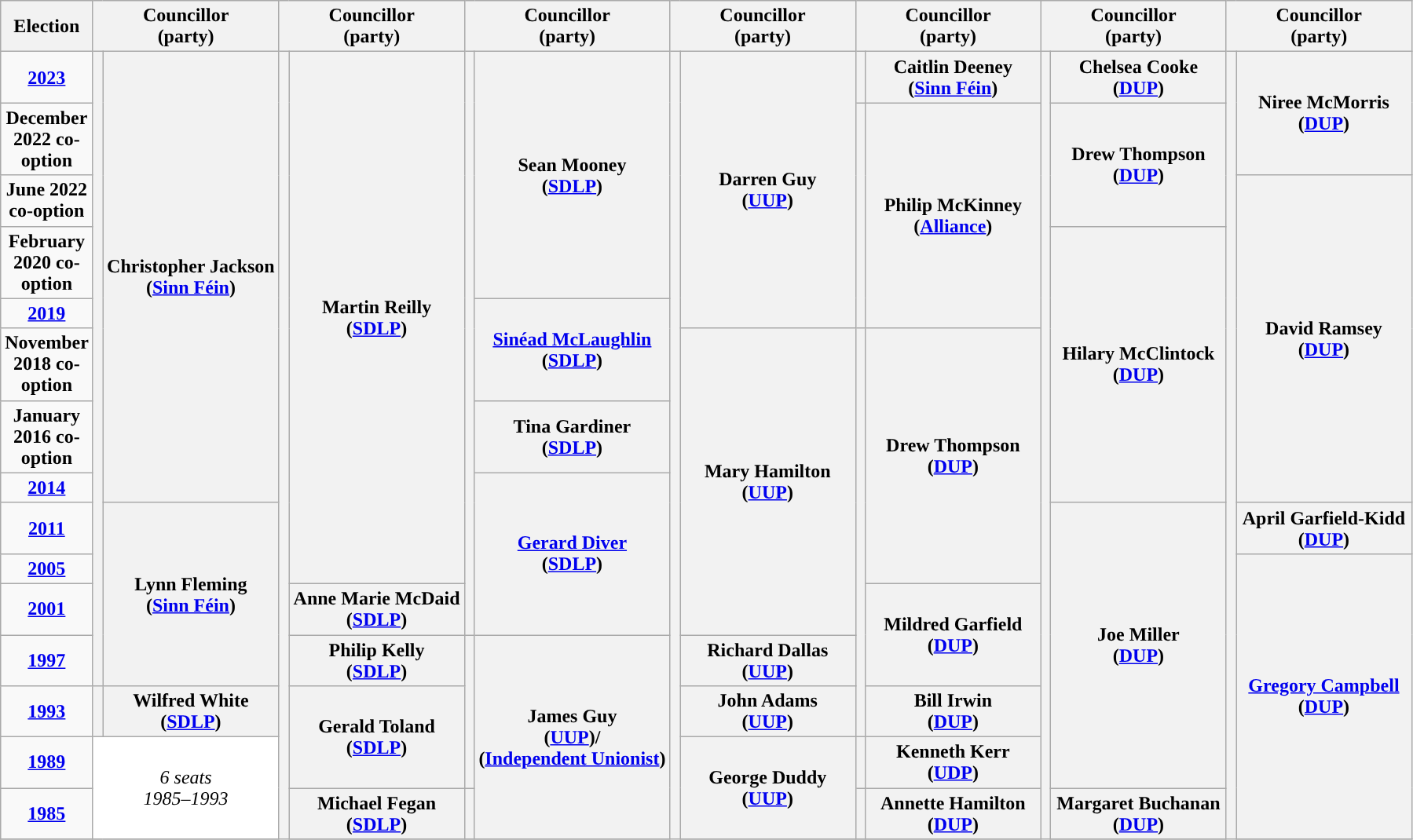<table class="wikitable" style="text-align:center">
<tr>
<th scope="col" width="50">Election</th>
<th scope="col" width="150" colspan = "2">Councillor<br> (party)</th>
<th scope="col" width="150" colspan = "2">Councillor<br> (party)</th>
<th scope="col" width="150" colspan = "2">Councillor<br> (party)</th>
<th scope="col" width="150" colspan = "2">Councillor<br> (party)</th>
<th scope="col" width="150" colspan = "2">Councillor<br> (party)</th>
<th scope="col" width="150" colspan = "2">Councillor<br> (party)</th>
<th scope="col" width="150" colspan = "2">Councillor<br> (party)</th>
</tr>
<tr>
<td><strong><a href='#'>2023</a></strong></td>
<th rowspan="12" width="1" style="background-color: "></th>
<th rowspan = "8">Christopher Jackson <br> (<a href='#'>Sinn Féin</a>)</th>
<th rowspan="16" width="1" style="background-color: "></th>
<th rowspan = "10">Martin Reilly <br> (<a href='#'>SDLP</a>)</th>
<th rowspan="11" width="1" style="background-color: "></th>
<th rowspan = "4">Sean Mooney <br> (<a href='#'>SDLP</a>)</th>
<th rowspan="16" width="1" style="background-color: "></th>
<th rowspan = "5">Darren Guy <br> (<a href='#'>UUP</a>)</th>
<th rowspan="1" width="1" style="background-color: "></th>
<th rowspan = "1">Caitlin Deeney <br> (<a href='#'>Sinn Féin</a>)</th>
<th rowspan="16" width="1" style="background-color: "></th>
<th rowspan = "1">Chelsea Cooke <br> (<a href='#'>DUP</a>)</th>
<th rowspan="16" width="1" style="background-color: "></th>
<th rowspan = "2">Niree McMorris <br> (<a href='#'>DUP</a>)</th>
</tr>
<tr>
<td><strong>December 2022 co-option</strong></td>
<th rowspan="4" width="1" style="background-color: "></th>
<th rowspan = "4">Philip McKinney <br> (<a href='#'>Alliance</a>)</th>
<th rowspan = "2">Drew Thompson <br> (<a href='#'>DUP</a>)</th>
</tr>
<tr>
<td><strong>June 2022 co-option</strong></td>
<th rowspan = "6">David Ramsey <br> (<a href='#'>DUP</a>)</th>
</tr>
<tr>
<td><strong>February 2020 co-option</strong></td>
<th rowspan = "5">Hilary McClintock <br> (<a href='#'>DUP</a>)</th>
</tr>
<tr>
<td><strong><a href='#'>2019</a></strong></td>
<th rowspan = "2"><a href='#'>Sinéad McLaughlin</a> <br> (<a href='#'>SDLP</a>)</th>
</tr>
<tr>
<td><strong>November 2018 co-option</strong></td>
<th rowspan = "6">Mary Hamilton <br> (<a href='#'>UUP</a>)</th>
<th rowspan="8" width="1" style="background-color: "></th>
<th rowspan = "5">Drew Thompson <br> (<a href='#'>DUP</a>)</th>
</tr>
<tr>
<td><strong>January 2016 co-option</strong></td>
<th rowspan = "1">Tina Gardiner <br> (<a href='#'>SDLP</a>)</th>
</tr>
<tr>
<td><strong><a href='#'>2014</a></strong></td>
<th rowspan = "4"><a href='#'>Gerard Diver</a> <br> (<a href='#'>SDLP</a>)</th>
</tr>
<tr>
<td><strong><a href='#'>2011</a></strong></td>
<th rowspan = "4">Lynn Fleming <br> (<a href='#'>Sinn Féin</a>)</th>
<th rowspan = "6">Joe Miller <br> (<a href='#'>DUP</a>)</th>
<th rowspan = "1">April Garfield-Kidd <br> (<a href='#'>DUP</a>)</th>
</tr>
<tr>
<td><strong><a href='#'>2005</a></strong></td>
<th rowspan = "6"><a href='#'>Gregory Campbell</a> <br> (<a href='#'>DUP</a>)</th>
</tr>
<tr>
<td><strong><a href='#'>2001</a></strong></td>
<th rowspan = "1">Anne Marie McDaid <br> (<a href='#'>SDLP</a>)</th>
<th rowspan = "2">Mildred Garfield <br> (<a href='#'>DUP</a>)</th>
</tr>
<tr>
<td><strong><a href='#'>1997</a></strong></td>
<th rowspan = "1">Philip Kelly <br> (<a href='#'>SDLP</a>)</th>
<th rowspan="3" width="1" style="background-color: "></th>
<th rowspan = "4">James Guy <br> (<a href='#'>UUP</a>)/ <br> (<a href='#'>Independent Unionist</a>)</th>
<th rowspan = "1">Richard Dallas <br> (<a href='#'>UUP</a>)</th>
</tr>
<tr>
<td><strong><a href='#'>1993</a></strong></td>
<th rowspan="1" width="1" style="background-color: "></th>
<th rowspan = "1">Wilfred White <br> (<a href='#'>SDLP</a>)</th>
<th rowspan = "2">Gerald Toland <br> (<a href='#'>SDLP</a>)</th>
<th rowspan = "1">John Adams <br> (<a href='#'>UUP</a>)</th>
<th rowspan = "1">Bill Irwin <br> (<a href='#'>DUP</a>)</th>
</tr>
<tr>
<td><strong><a href='#'>1989</a></strong></td>
<td colspan="2" rowspan="2" style="background-color:#FFFFFF"><em>6 seats<br>1985–1993</em></td>
<th rowspan = "2">George Duddy <br> (<a href='#'>UUP</a>)</th>
<th rowspan="1" width="1" style="background-color: "></th>
<th rowspan = "1">Kenneth Kerr <br> (<a href='#'>UDP</a>)</th>
</tr>
<tr>
<td><strong><a href='#'>1985</a></strong></td>
<th rowspan = "1">Michael Fegan <br> (<a href='#'>SDLP</a>)</th>
<th rowspan="1" width="1" style="background-color: "></th>
<th rowspan="1" width="1" style="background-color: "></th>
<th rowspan = "1">Annette Hamilton <br> (<a href='#'>DUP</a>)</th>
<th rowspan = "1">Margaret Buchanan <br> (<a href='#'>DUP</a>)</th>
</tr>
<tr>
</tr>
</table>
